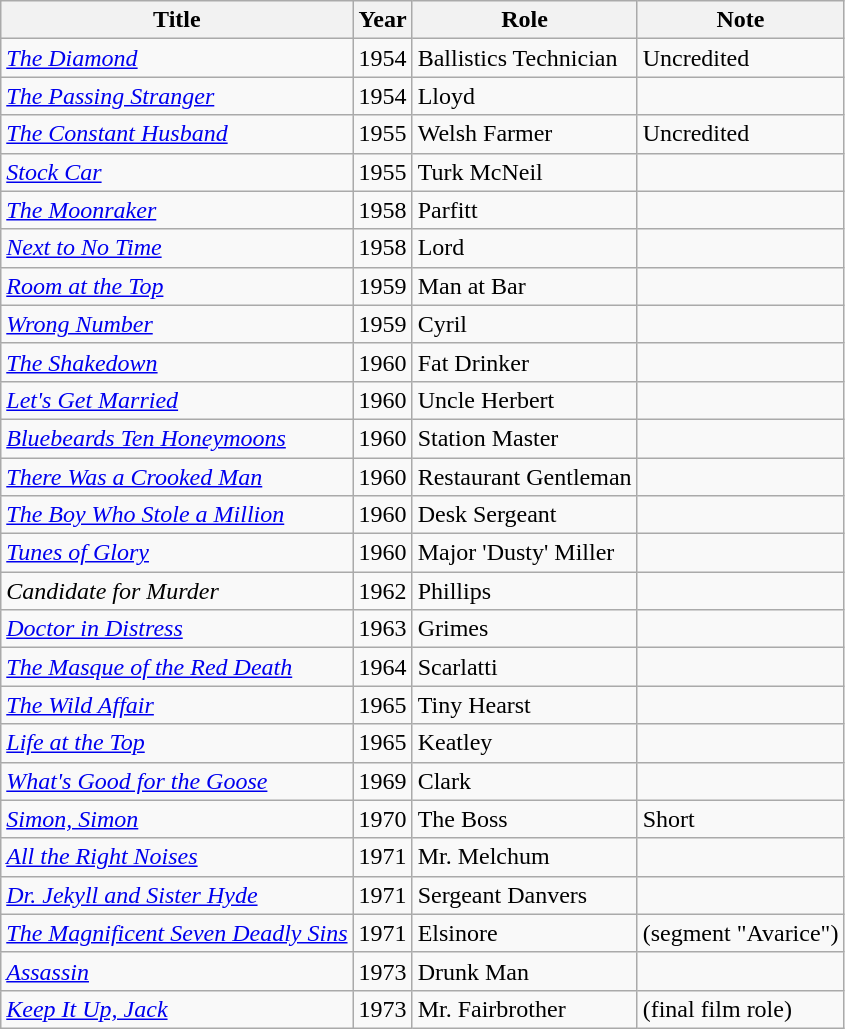<table class=wikitable>
<tr>
<th>Title</th>
<th>Year</th>
<th>Role</th>
<th>Note</th>
</tr>
<tr>
<td><em><a href='#'>The Diamond</a></em></td>
<td>1954</td>
<td>Ballistics Technician</td>
<td>Uncredited</td>
</tr>
<tr>
<td><em><a href='#'>The Passing Stranger</a></em></td>
<td>1954</td>
<td>Lloyd</td>
<td></td>
</tr>
<tr>
<td><em><a href='#'>The Constant Husband</a></em></td>
<td>1955</td>
<td>Welsh Farmer</td>
<td>Uncredited</td>
</tr>
<tr>
<td><em><a href='#'>Stock Car</a></em></td>
<td>1955</td>
<td>Turk McNeil</td>
<td></td>
</tr>
<tr>
<td><em><a href='#'>The Moonraker</a></em></td>
<td>1958</td>
<td>Parfitt</td>
<td></td>
</tr>
<tr>
<td><em><a href='#'>Next to No Time</a></em></td>
<td>1958</td>
<td>Lord</td>
<td></td>
</tr>
<tr>
<td><em><a href='#'>Room at the Top</a></em></td>
<td>1959</td>
<td>Man at Bar</td>
<td></td>
</tr>
<tr>
<td><em><a href='#'>Wrong Number</a></em></td>
<td>1959</td>
<td>Cyril</td>
<td></td>
</tr>
<tr>
<td><em><a href='#'>The Shakedown</a></em></td>
<td>1960</td>
<td>Fat Drinker</td>
<td></td>
</tr>
<tr>
<td><em><a href='#'>Let's Get Married</a></em></td>
<td>1960</td>
<td>Uncle Herbert</td>
<td></td>
</tr>
<tr>
<td><em><a href='#'>Bluebeards Ten Honeymoons</a></em></td>
<td>1960</td>
<td>Station Master</td>
<td></td>
</tr>
<tr>
<td><em><a href='#'>There Was a Crooked Man</a></em></td>
<td>1960</td>
<td>Restaurant Gentleman</td>
<td></td>
</tr>
<tr>
<td><em><a href='#'>The Boy Who Stole a Million</a></em></td>
<td>1960</td>
<td>Desk Sergeant</td>
<td></td>
</tr>
<tr>
<td><em><a href='#'>Tunes of Glory</a></em></td>
<td>1960</td>
<td>Major 'Dusty' Miller</td>
<td></td>
</tr>
<tr>
<td><em>Candidate for Murder</em></td>
<td>1962</td>
<td>Phillips</td>
<td></td>
</tr>
<tr>
<td><em><a href='#'>Doctor in Distress</a></em></td>
<td>1963</td>
<td>Grimes</td>
<td></td>
</tr>
<tr>
<td><em><a href='#'>The Masque of the Red Death</a></em></td>
<td>1964</td>
<td>Scarlatti</td>
<td></td>
</tr>
<tr>
<td><em><a href='#'>The Wild Affair</a></em></td>
<td>1965</td>
<td>Tiny Hearst</td>
<td></td>
</tr>
<tr>
<td><em><a href='#'>Life at the Top</a></em></td>
<td>1965</td>
<td>Keatley</td>
<td></td>
</tr>
<tr>
<td><em><a href='#'>What's Good for the Goose</a></em></td>
<td>1969</td>
<td>Clark</td>
<td></td>
</tr>
<tr>
<td><em><a href='#'>Simon, Simon</a></em></td>
<td>1970</td>
<td>The Boss</td>
<td>Short</td>
</tr>
<tr>
<td><em><a href='#'>All the Right Noises</a></em></td>
<td>1971</td>
<td>Mr. Melchum</td>
<td></td>
</tr>
<tr>
<td><em><a href='#'>Dr. Jekyll and Sister Hyde</a></em></td>
<td>1971</td>
<td>Sergeant Danvers</td>
<td></td>
</tr>
<tr>
<td><em><a href='#'>The Magnificent Seven Deadly Sins</a></em></td>
<td>1971</td>
<td>Elsinore</td>
<td>(segment "Avarice")</td>
</tr>
<tr>
<td><em><a href='#'>Assassin</a></em></td>
<td>1973</td>
<td>Drunk Man</td>
<td></td>
</tr>
<tr>
<td><em><a href='#'>Keep It Up, Jack</a></em></td>
<td>1973</td>
<td>Mr. Fairbrother</td>
<td>(final film role)</td>
</tr>
</table>
